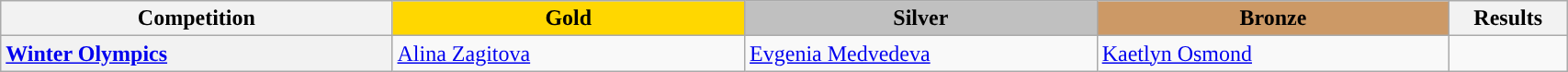<table class="wikitable unsortable" style="text-align:left; width:90%">
<tr>
<th scope="col" style="text-align:center; width:25%;">Competition</th>
<td scope="col" style="text-align:center; width:22.5%; background:gold"><strong>Gold</strong></td>
<td scope="col" style="text-align:center; width:22.5%; background:silver"><strong>Silver</strong></td>
<td scope="col" style="text-align:center; width:22.5%; background:#c96"><strong>Bronze</strong></td>
<th scope="col" style="text-align:center; width:7.5%;">Results</th>
</tr>
<tr>
<th scope="row" style="text-align:left"> <a href='#'>Winter Olympics</a></th>
<td> <a href='#'>Alina Zagitova</a></td>
<td> <a href='#'>Evgenia Medvedeva</a></td>
<td> <a href='#'>Kaetlyn Osmond</a></td>
<td></td>
</tr>
</table>
